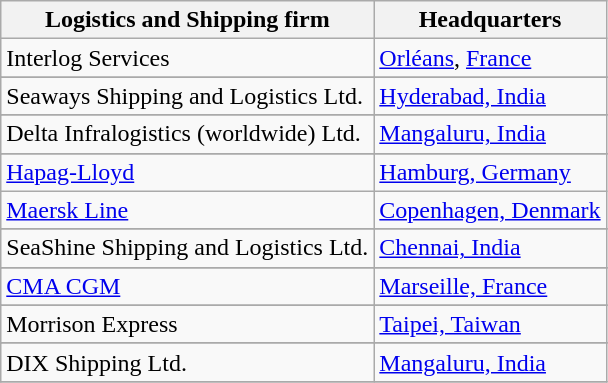<table class="wikitable sortable">
<tr>
<th>Logistics and Shipping firm</th>
<th>Headquarters</th>
</tr>
<tr>
<td>Interlog Services</td>
<td><a href='#'>Orléans</a>, <a href='#'>France</a></td>
</tr>
<tr>
</tr>
<tr>
<td>Seaways Shipping and Logistics Ltd.</td>
<td><a href='#'>Hyderabad, India</a></td>
</tr>
<tr>
</tr>
<tr>
<td>Delta Infralogistics (worldwide) Ltd.</td>
<td><a href='#'>Mangaluru, India</a></td>
</tr>
<tr>
</tr>
<tr>
<td><a href='#'>Hapag-Lloyd</a></td>
<td><a href='#'>Hamburg, Germany</a></td>
</tr>
<tr>
<td><a href='#'>Maersk Line</a></td>
<td><a href='#'>Copenhagen, Denmark</a></td>
</tr>
<tr>
</tr>
<tr>
<td>SeaShine Shipping and Logistics Ltd.</td>
<td><a href='#'>Chennai, India</a></td>
</tr>
<tr>
</tr>
<tr>
<td><a href='#'>CMA CGM</a></td>
<td><a href='#'>Marseille, France</a></td>
</tr>
<tr>
</tr>
<tr>
<td>Morrison Express</td>
<td><a href='#'>Taipei, Taiwan</a></td>
</tr>
<tr>
</tr>
<tr>
<td>DIX Shipping Ltd.</td>
<td><a href='#'>Mangaluru, India</a></td>
</tr>
<tr>
</tr>
</table>
